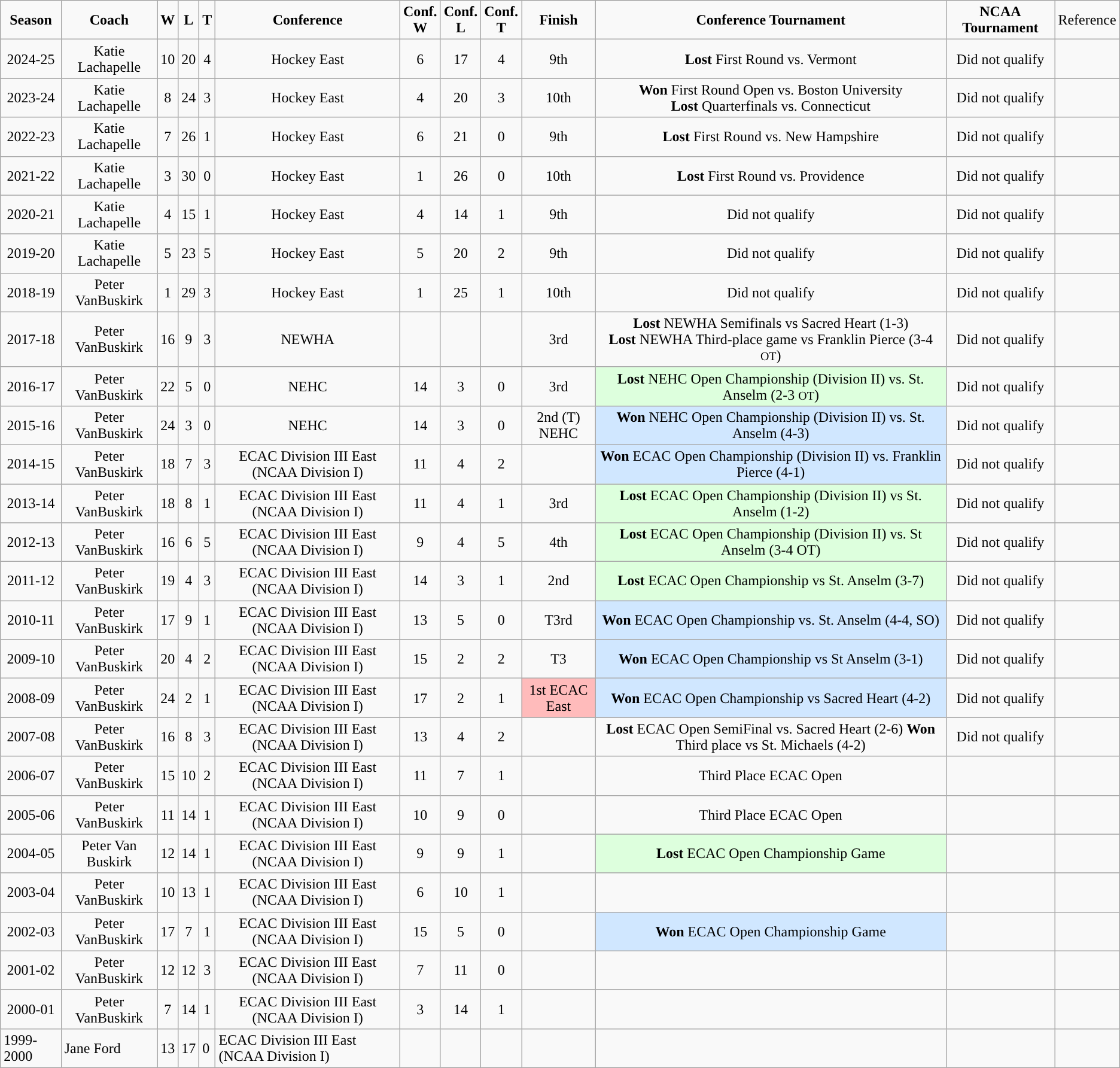<table class="wikitable">
<tr align="center" |>
<td><strong>Season</strong></td>
<td><strong>Coach</strong></td>
<td><strong>W</strong></td>
<td><strong>L</strong></td>
<td><strong>T</strong></td>
<td><strong>Conference</strong></td>
<td><strong>Conf. <br> W</strong></td>
<td><strong>Conf. <br> L</strong></td>
<td><strong>Conf. <br> T</strong></td>
<td><strong>Finish</strong></td>
<td><strong>Conference Tournament</strong></td>
<td><strong>NCAA Tournament</strong></td>
<td>Reference</td>
</tr>
<tr align="center" bgcolor="">
<td>2024-25</td>
<td>Katie Lachapelle</td>
<td>10</td>
<td>20</td>
<td>4</td>
<td>Hockey East</td>
<td>6</td>
<td>17</td>
<td>4</td>
<td>9th</td>
<td><strong>Lost</strong> First Round vs. Vermont </td>
<td>Did not qualify</td>
<td></td>
</tr>
<tr align="center" bgcolor="">
<td>2023-24</td>
<td>Katie Lachapelle</td>
<td>8</td>
<td>24</td>
<td>3</td>
<td>Hockey East</td>
<td>4</td>
<td>20</td>
<td>3</td>
<td>10th</td>
<td><strong>Won</strong> First Round Open vs. Boston University <br><strong>Lost</strong> Quarterfinals vs. Connecticut </td>
<td>Did not qualify</td>
<td></td>
</tr>
<tr align="center" bgcolor="">
<td>2022-23</td>
<td>Katie Lachapelle</td>
<td>7</td>
<td>26</td>
<td>1</td>
<td>Hockey East</td>
<td>6</td>
<td>21</td>
<td>0</td>
<td>9th</td>
<td><strong>Lost</strong> First Round vs. New Hampshire </td>
<td>Did not qualify</td>
<td></td>
</tr>
<tr align="center" bgcolor="">
<td>2021-22</td>
<td>Katie Lachapelle</td>
<td>3</td>
<td>30</td>
<td>0</td>
<td>Hockey East</td>
<td>1</td>
<td>26</td>
<td>0</td>
<td>10th</td>
<td><strong>Lost</strong> First Round vs. Providence </td>
<td>Did not qualify</td>
<td></td>
</tr>
<tr align="center" bgcolor=""|- align="center" bgcolor="">
<td>2020-21</td>
<td>Katie Lachapelle</td>
<td>4</td>
<td>15</td>
<td>1</td>
<td>Hockey East</td>
<td>4</td>
<td>14</td>
<td>1</td>
<td>9th</td>
<td>Did not qualify</td>
<td>Did not qualify</td>
<td></td>
</tr>
<tr align="center" bgcolor="">
<td>2019-20</td>
<td>Katie Lachapelle</td>
<td>5</td>
<td>23</td>
<td>5</td>
<td>Hockey East</td>
<td>5</td>
<td>20</td>
<td>2</td>
<td>9th</td>
<td>Did not qualify</td>
<td>Did not qualify</td>
<td></td>
</tr>
<tr align="center" bgcolor="">
<td>2018-19</td>
<td>Peter VanBuskirk</td>
<td>1</td>
<td>29</td>
<td>3</td>
<td>Hockey East</td>
<td>1</td>
<td>25</td>
<td>1</td>
<td>10th</td>
<td>Did not qualify</td>
<td>Did not qualify</td>
<td></td>
</tr>
<tr align="center" bgcolor="">
<td>2017-18</td>
<td>Peter VanBuskirk</td>
<td>16</td>
<td>9</td>
<td>3</td>
<td>NEWHA</td>
<td></td>
<td></td>
<td></td>
<td>3rd</td>
<td><strong>Lost</strong> NEWHA Semifinals vs Sacred Heart (1-3)<br><strong>Lost</strong> NEWHA Third-place game vs Franklin Pierce (3-4 <small>OT</small>)</td>
<td>Did not qualify</td>
<td></td>
</tr>
<tr align="center" bgcolor="">
<td>2016-17</td>
<td>Peter VanBuskirk</td>
<td>22</td>
<td>5</td>
<td>0</td>
<td>NEHC</td>
<td>14</td>
<td>3</td>
<td>0</td>
<td>3rd</td>
<td bgcolor="#ddffdd"><strong>Lost</strong> NEHC Open Championship (Division II) vs. St. Anselm (2-3 <small>OT</small>)</td>
<td>Did not qualify</td>
<td></td>
</tr>
<tr align="center" bgcolor="">
<td>2015-16</td>
<td>Peter VanBuskirk</td>
<td>24</td>
<td>3</td>
<td>0</td>
<td>NEHC</td>
<td>14</td>
<td>3</td>
<td>0</td>
<td>2nd (T) NEHC</td>
<td bgcolor="#d0e7ff"><strong>Won</strong> NEHC Open Championship (Division II) vs. St. Anselm (4-3)</td>
<td>Did not qualify</td>
<td></td>
</tr>
<tr align="center" bgcolor="">
<td>2014-15</td>
<td>Peter VanBuskirk</td>
<td>18</td>
<td>7</td>
<td>3</td>
<td>ECAC Division III East (NCAA Division I)</td>
<td>11</td>
<td>4</td>
<td>2</td>
<td></td>
<td bgcolor="#d0e7ff"><strong>Won</strong> ECAC Open Championship (Division II) vs. Franklin Pierce (4-1)</td>
<td>Did not qualify</td>
<td></td>
</tr>
<tr align="center" bgcolor="">
<td>2013-14</td>
<td>Peter VanBuskirk</td>
<td>18</td>
<td>8</td>
<td>1</td>
<td>ECAC Division III East (NCAA Division I)</td>
<td>11</td>
<td>4</td>
<td>1</td>
<td>3rd</td>
<td bgcolor="#ddffdd"><strong>Lost</strong> ECAC Open Championship (Division II) vs St. Anselm (1-2)</td>
<td>Did not qualify</td>
<td></td>
</tr>
<tr align="center" bgcolor="">
<td>2012-13</td>
<td>Peter VanBuskirk</td>
<td>16</td>
<td>6</td>
<td>5</td>
<td>ECAC Division III East (NCAA Division I)</td>
<td>9</td>
<td>4</td>
<td>5</td>
<td>4th</td>
<td bgcolor="#ddffdd"><strong>Lost</strong> ECAC Open Championship (Division II) vs. St Anselm (3-4 OT)</td>
<td>Did not qualify</td>
<td></td>
</tr>
<tr align="center" bgcolor="">
<td>2011-12</td>
<td>Peter VanBuskirk</td>
<td>19</td>
<td>4</td>
<td>3</td>
<td>ECAC Division III East (NCAA Division I)</td>
<td>14</td>
<td>3</td>
<td>1</td>
<td>2nd</td>
<td bgcolor="#ddffdd"><strong>Lost</strong> ECAC Open Championship vs St. Anselm (3-7)</td>
<td>Did not qualify</td>
<td></td>
</tr>
<tr align="center" bgcolor="">
<td>2010-11</td>
<td>Peter VanBuskirk</td>
<td>17</td>
<td>9</td>
<td>1</td>
<td>ECAC Division III East (NCAA Division I)</td>
<td>13</td>
<td>5</td>
<td>0</td>
<td>T3rd</td>
<td bgcolor="#d0e7ff"><strong>Won</strong> ECAC Open Championship vs. St. Anselm (4-4, SO)</td>
<td>Did not qualify</td>
<td></td>
</tr>
<tr align="center" bgcolor="">
<td>2009-10</td>
<td>Peter VanBuskirk</td>
<td>20</td>
<td>4</td>
<td>2</td>
<td>ECAC Division III East (NCAA Division I)</td>
<td>15</td>
<td>2</td>
<td>2</td>
<td>T3</td>
<td bgcolor="#d0e7ff"><strong>Won</strong> ECAC Open Championship vs St Anselm (3-1)</td>
<td>Did not qualify</td>
<td></td>
</tr>
<tr align="center" bgcolor="">
<td>2008-09</td>
<td>Peter VanBuskirk</td>
<td>24</td>
<td>2</td>
<td>1</td>
<td>ECAC Division III East (NCAA Division I)</td>
<td>17</td>
<td>2</td>
<td>1</td>
<td bgcolor="#ffbbbb">1st ECAC East</td>
<td bgcolor="#d0e7ff"><strong>Won</strong> ECAC Open Championship vs Sacred Heart (4-2)</td>
<td>Did not qualify</td>
<td></td>
</tr>
<tr align="center" bgcolor="">
<td>2007-08</td>
<td>Peter VanBuskirk</td>
<td>16</td>
<td>8</td>
<td>3</td>
<td>ECAC Division III East (NCAA Division I)</td>
<td>13</td>
<td>4</td>
<td>2</td>
<td></td>
<td><strong>Lost</strong> ECAC Open SemiFinal vs. Sacred Heart (2-6) <strong>Won</strong> Third place vs St. Michaels (4-2)</td>
<td>Did not qualify</td>
<td></td>
</tr>
<tr align="center" bgcolor="">
<td>2006-07</td>
<td>Peter VanBuskirk</td>
<td>15</td>
<td>10</td>
<td>2</td>
<td>ECAC Division III East (NCAA Division I)</td>
<td>11</td>
<td>7</td>
<td>1</td>
<td></td>
<td>Third Place ECAC Open</td>
<td></td>
<td></td>
</tr>
<tr align="center" bgcolor="">
<td>2005-06</td>
<td>Peter VanBuskirk</td>
<td>11</td>
<td>14</td>
<td>1</td>
<td>ECAC Division III East (NCAA Division I)</td>
<td>10</td>
<td>9</td>
<td>0</td>
<td></td>
<td>Third Place ECAC Open</td>
<td></td>
<td></td>
</tr>
<tr align="center" bgcolor="">
<td>2004-05</td>
<td>Peter Van Buskirk</td>
<td>12</td>
<td>14</td>
<td>1</td>
<td>ECAC Division III East (NCAA Division I)</td>
<td>9</td>
<td>9</td>
<td>1</td>
<td></td>
<td bgcolor="#ddffdd"><strong>Lost</strong> ECAC Open Championship Game</td>
<td></td>
<td></td>
</tr>
<tr align="center" bgcolor="">
<td>2003-04</td>
<td>Peter VanBuskirk</td>
<td>10</td>
<td>13</td>
<td>1</td>
<td>ECAC Division III East (NCAA Division I)</td>
<td>6</td>
<td>10</td>
<td>1</td>
<td></td>
<td></td>
<td></td>
<td></td>
</tr>
<tr align="center" bgcolor="">
<td>2002-03</td>
<td>Peter VanBuskirk</td>
<td>17</td>
<td>7</td>
<td>1</td>
<td>ECAC Division III East (NCAA Division I)</td>
<td>15</td>
<td>5</td>
<td>0</td>
<td></td>
<td bgcolor="#d0e7ff"><strong>Won</strong> ECAC Open Championship Game</td>
<td></td>
<td></td>
</tr>
<tr align="center" bgcolor="">
<td>2001-02</td>
<td>Peter VanBuskirk</td>
<td>12</td>
<td>12</td>
<td>3</td>
<td>ECAC Division III East (NCAA Division I)</td>
<td>7</td>
<td>11</td>
<td>0</td>
<td></td>
<td></td>
<td></td>
<td></td>
</tr>
<tr align="center" bgcolor="">
<td>2000-01</td>
<td>Peter VanBuskirk</td>
<td>7</td>
<td>14</td>
<td>1</td>
<td>ECAC Division III East (NCAA Division I)</td>
<td>3</td>
<td>14</td>
<td>1</td>
<td></td>
<td></td>
<td></td>
<td></td>
</tr>
<tr>
<td>1999-2000</td>
<td>Jane Ford</td>
<td>13</td>
<td>17</td>
<td>0</td>
<td>ECAC Division III East (NCAA Division I)</td>
<td></td>
<td></td>
<td></td>
<td></td>
<td></td>
<td></td>
<td></td>
</tr>
</table>
